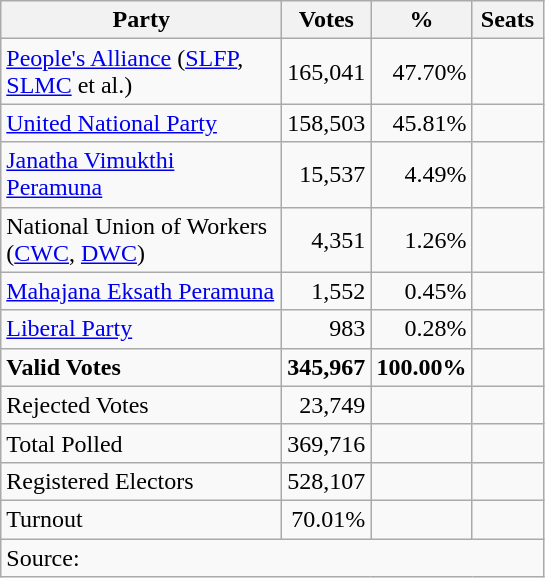<table class="wikitable" border="1" style="text-align:right;">
<tr>
<th align=left width="180">Party</th>
<th align=center width="50">Votes</th>
<th align=center width="50">%</th>
<th align=center width="40">Seats</th>
</tr>
<tr>
<td align=left><a href='#'>People's Alliance</a> (<a href='#'>SLFP</a>, <a href='#'>SLMC</a> et al.)</td>
<td>165,041</td>
<td>47.70%</td>
<td></td>
</tr>
<tr>
<td align=left><a href='#'>United National Party</a></td>
<td>158,503</td>
<td>45.81%</td>
<td></td>
</tr>
<tr>
<td align=left><a href='#'>Janatha Vimukthi Peramuna</a></td>
<td>15,537</td>
<td>4.49%</td>
<td></td>
</tr>
<tr>
<td align=left>National Union of Workers (<a href='#'>CWC</a>, <a href='#'>DWC</a>)</td>
<td>4,351</td>
<td>1.26%</td>
<td></td>
</tr>
<tr>
<td align=left><a href='#'>Mahajana Eksath Peramuna</a></td>
<td>1,552</td>
<td>0.45%</td>
<td></td>
</tr>
<tr>
<td align=left><a href='#'>Liberal Party</a></td>
<td>983</td>
<td>0.28%</td>
<td></td>
</tr>
<tr>
<td align=left><strong>Valid Votes</strong></td>
<td><strong>345,967</strong></td>
<td><strong>100.00%</strong></td>
<td></td>
</tr>
<tr>
<td align=left>Rejected Votes</td>
<td>23,749</td>
<td></td>
<td></td>
</tr>
<tr>
<td align=left>Total Polled</td>
<td>369,716</td>
<td></td>
<td></td>
</tr>
<tr>
<td align=left>Registered Electors</td>
<td>528,107</td>
<td></td>
<td></td>
</tr>
<tr>
<td align=left>Turnout</td>
<td>70.01%</td>
<td></td>
<td></td>
</tr>
<tr>
<td align=left colspan=4>Source:</td>
</tr>
</table>
